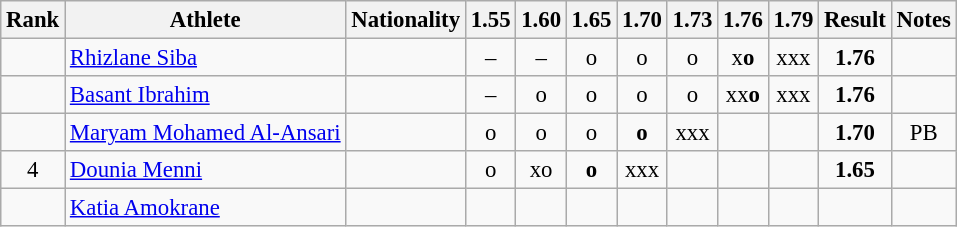<table class="wikitable sortable" style="text-align:center;font-size:95%">
<tr>
<th>Rank</th>
<th>Athlete</th>
<th>Nationality</th>
<th>1.55</th>
<th>1.60</th>
<th>1.65</th>
<th>1.70</th>
<th>1.73</th>
<th>1.76</th>
<th>1.79</th>
<th>Result</th>
<th>Notes</th>
</tr>
<tr>
<td></td>
<td align="left"><a href='#'>Rhizlane Siba</a></td>
<td align=left></td>
<td>–</td>
<td>–</td>
<td>o</td>
<td>o</td>
<td>o</td>
<td>x<strong>o</strong></td>
<td>xxx</td>
<td><strong>1.76</strong></td>
<td></td>
</tr>
<tr>
<td></td>
<td align="left"><a href='#'>Basant Ibrahim</a></td>
<td align=left></td>
<td>–</td>
<td>o</td>
<td>o</td>
<td>o</td>
<td>o</td>
<td>xx<strong>o</strong></td>
<td>xxx</td>
<td><strong>1.76</strong></td>
<td></td>
</tr>
<tr>
<td></td>
<td align="left"><a href='#'>Maryam Mohamed Al-Ansari</a></td>
<td align=left></td>
<td>o</td>
<td>o</td>
<td>o</td>
<td><strong>o</strong></td>
<td>xxx</td>
<td></td>
<td></td>
<td><strong>1.70</strong></td>
<td>PB</td>
</tr>
<tr>
<td>4</td>
<td align="left"><a href='#'>Dounia Menni</a></td>
<td align=left></td>
<td>o</td>
<td>xo</td>
<td><strong>o</strong></td>
<td>xxx</td>
<td></td>
<td></td>
<td></td>
<td><strong>1.65</strong></td>
<td></td>
</tr>
<tr>
<td></td>
<td align="left"><a href='#'>Katia Amokrane</a></td>
<td align=left></td>
<td></td>
<td></td>
<td></td>
<td></td>
<td></td>
<td></td>
<td></td>
<td><strong></strong></td>
<td></td>
</tr>
</table>
